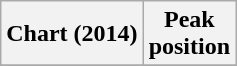<table class="wikitable plainrowheaders">
<tr>
<th>Chart (2014)</th>
<th>Peak<br>position</th>
</tr>
<tr>
</tr>
</table>
